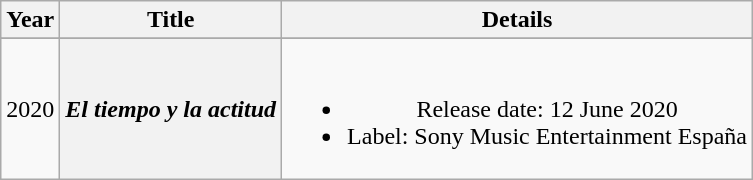<table class="wikitable plainrowheaders" style="text-align:center;">
<tr>
<th rowspan="1" scope="col">Year</th>
<th rowspan="1">Title</th>
<th rowspan="1" scope="col">Details</th>
</tr>
<tr>
</tr>
<tr>
<td>2020</td>
<th scope="row"><em>El tiempo y la actitud</em></th>
<td><br><ul><li>Release date: 12 June 2020</li><li>Label: Sony Music Entertainment España</li></ul></td>
</tr>
</table>
